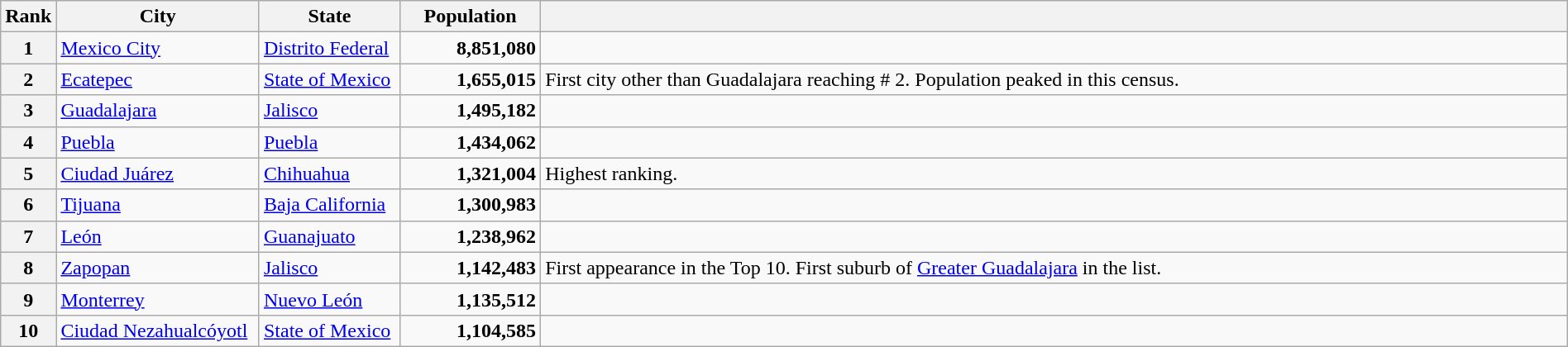<table class="wikitable plainrowheaders"  style="width:100%; width:100%;">
<tr>
<th scope="col" style="width:3%;">Rank</th>
<th scope="col" style="width:13%;">City</th>
<th scope="col" style="width:9%;">State</th>
<th scope="col" style="width:9%;">Population</th>
<th scope="col" style="width:66%;"></th>
</tr>
<tr>
<th scope="row">1</th>
<td><a href='#'>Mexico City</a></td>
<td><a href='#'>Distrito Federal</a></td>
<td align="right"><strong>8,851,080</strong></td>
<td></td>
</tr>
<tr>
<th scope="row">2</th>
<td><a href='#'>Ecatepec</a></td>
<td><a href='#'>State of Mexico</a></td>
<td align="right"><strong>1,655,015</strong></td>
<td>First city other than Guadalajara reaching # 2. Population peaked in this census.</td>
</tr>
<tr>
<th scope="row">3</th>
<td><a href='#'>Guadalajara</a></td>
<td><a href='#'>Jalisco</a></td>
<td align="right"><strong>1,495,182</strong></td>
<td></td>
</tr>
<tr>
<th scope="row">4</th>
<td><a href='#'>Puebla</a></td>
<td><a href='#'>Puebla</a></td>
<td align="right"><strong>1,434,062</strong></td>
<td></td>
</tr>
<tr>
<th scope="row">5</th>
<td><a href='#'>Ciudad Juárez</a></td>
<td><a href='#'>Chihuahua</a></td>
<td align="right"><strong>1,321,004</strong></td>
<td>Highest ranking.</td>
</tr>
<tr>
<th scope="row">6</th>
<td><a href='#'>Tijuana</a></td>
<td><a href='#'>Baja California</a></td>
<td align="right"><strong>1,300,983</strong></td>
<td></td>
</tr>
<tr>
<th scope="row">7</th>
<td><a href='#'>León</a></td>
<td><a href='#'>Guanajuato</a></td>
<td align="right"><strong>1,238,962</strong></td>
<td></td>
</tr>
<tr>
<th scope="row">8</th>
<td><a href='#'>Zapopan</a></td>
<td><a href='#'>Jalisco</a></td>
<td align="right"><strong>1,142,483</strong></td>
<td>First appearance in the Top 10. First suburb of <a href='#'>Greater Guadalajara</a> in the list.</td>
</tr>
<tr>
<th scope="row">9</th>
<td><a href='#'>Monterrey</a></td>
<td><a href='#'>Nuevo León</a></td>
<td align="right"><strong>1,135,512</strong></td>
<td></td>
</tr>
<tr>
<th scope="row">10</th>
<td><a href='#'>Ciudad Nezahualcóyotl</a></td>
<td><a href='#'>State of Mexico</a></td>
<td align="right"><strong>1,104,585</strong></td>
<td></td>
</tr>
</table>
